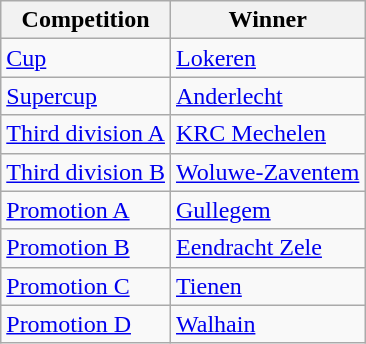<table class="wikitable">
<tr>
<th>Competition</th>
<th>Winner</th>
</tr>
<tr>
<td><a href='#'>Cup</a></td>
<td><a href='#'>Lokeren</a></td>
</tr>
<tr>
<td><a href='#'>Supercup</a></td>
<td><a href='#'>Anderlecht</a></td>
</tr>
<tr>
<td><a href='#'>Third division A</a></td>
<td><a href='#'>KRC Mechelen</a></td>
</tr>
<tr>
<td><a href='#'>Third division B</a></td>
<td><a href='#'>Woluwe-Zaventem</a></td>
</tr>
<tr>
<td><a href='#'>Promotion A</a></td>
<td><a href='#'>Gullegem</a></td>
</tr>
<tr>
<td><a href='#'>Promotion B</a></td>
<td><a href='#'>Eendracht Zele</a></td>
</tr>
<tr>
<td><a href='#'>Promotion C</a></td>
<td><a href='#'>Tienen</a></td>
</tr>
<tr>
<td><a href='#'>Promotion D</a></td>
<td><a href='#'>Walhain</a></td>
</tr>
</table>
